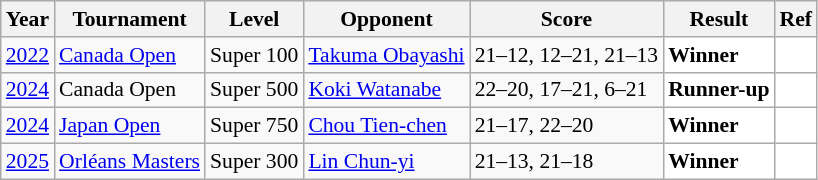<table class="sortable wikitable" style="font-size: 90%;">
<tr>
<th>Year</th>
<th>Tournament</th>
<th>Level</th>
<th>Opponent</th>
<th>Score</th>
<th>Result</th>
<th>Ref</th>
</tr>
<tr>
<td align="center"><a href='#'>2022</a></td>
<td align="left"><a href='#'>Canada Open</a></td>
<td align="left">Super 100</td>
<td align="left"> <a href='#'>Takuma Obayashi</a></td>
<td align="left">21–12, 12–21, 21–13</td>
<td style="text-align:left; background:white "> <strong>Winner</strong></td>
<td style="text-align:center; background:white"></td>
</tr>
<tr>
<td align="center"><a href='#'>2024</a></td>
<td align="left">Canada Open</td>
<td align="left">Super 500</td>
<td align="left"> <a href='#'>Koki Watanabe</a></td>
<td align="left">22–20, 17–21, 6–21</td>
<td style="text-align:left; background:white "> <strong>Runner-up</strong></td>
<td style="text-align:center; background:white"></td>
</tr>
<tr>
<td align="center"><a href='#'>2024</a></td>
<td align="left"><a href='#'>Japan Open</a></td>
<td align="left">Super 750</td>
<td align="left"> <a href='#'>Chou Tien-chen</a></td>
<td align="left">21–17, 22–20</td>
<td style="text-align:left; background:white "> <strong>Winner</strong></td>
<td style="text-align:center; background:white"></td>
</tr>
<tr>
<td align="center"><a href='#'>2025</a></td>
<td align="left"><a href='#'>Orléans Masters</a></td>
<td align="left">Super 300</td>
<td align="left"> <a href='#'>Lin Chun-yi</a></td>
<td align="left">21–13, 21–18</td>
<td style="text-align:left; background: white "> <strong>Winner</strong></td>
<td style="text-align:center; background: white"></td>
</tr>
</table>
